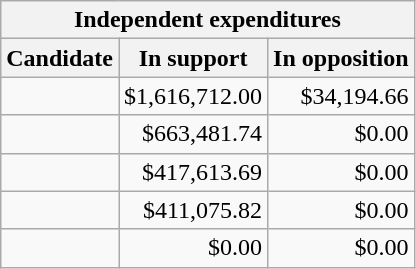<table class="wikitable sortable">
<tr>
<th colspan=5>Independent expenditures</th>
</tr>
<tr style="text-align:center;">
<th>Candidate</th>
<th>In support</th>
<th>In opposition</th>
</tr>
<tr>
<td></td>
<td align=right>$1,616,712.00</td>
<td align=right>$34,194.66</td>
</tr>
<tr>
<td></td>
<td align=right>$663,481.74</td>
<td align=right>$0.00</td>
</tr>
<tr>
<td></td>
<td align=right>$417,613.69</td>
<td align=right>$0.00</td>
</tr>
<tr>
<td></td>
<td align=right>$411,075.82</td>
<td align=right>$0.00</td>
</tr>
<tr>
<td></td>
<td align=right>$0.00</td>
<td align=right>$0.00</td>
</tr>
</table>
